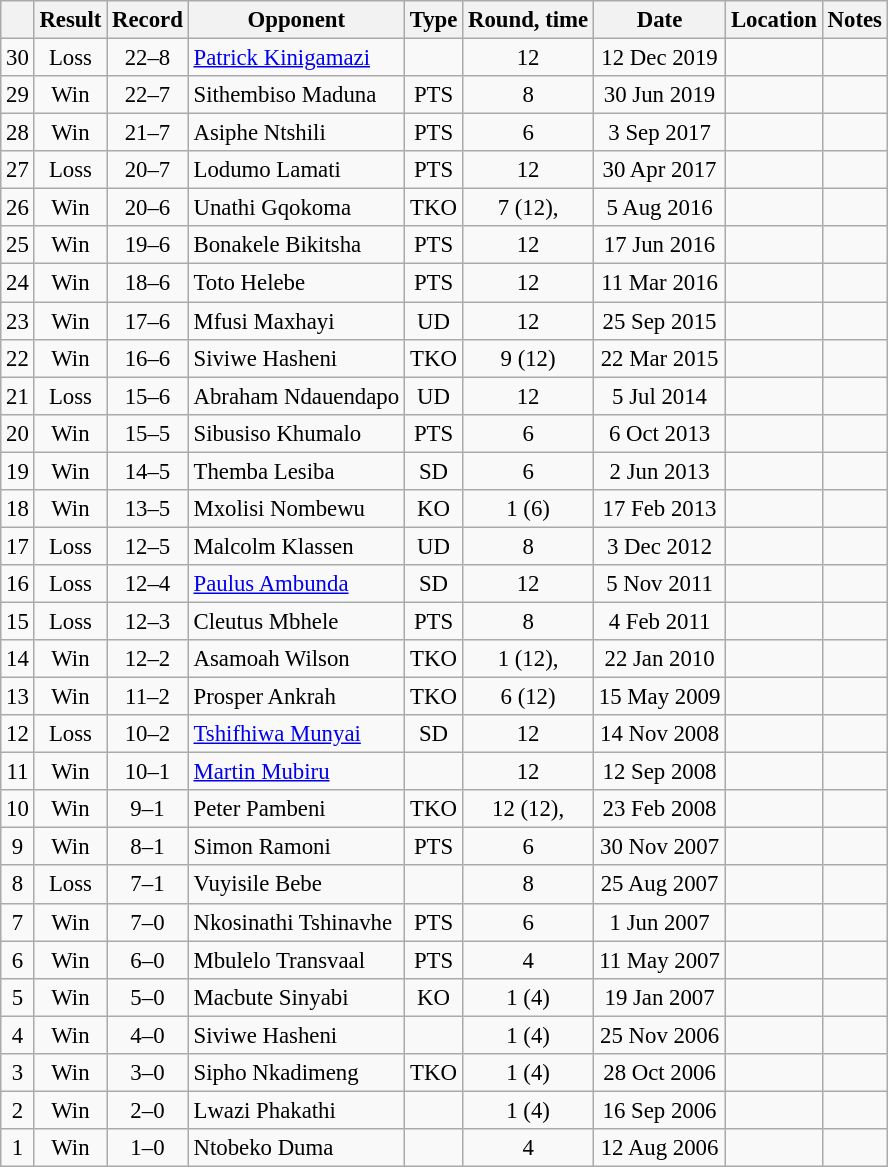<table class="wikitable" style="text-align:center; font-size:95%">
<tr>
<th></th>
<th>Result</th>
<th>Record</th>
<th>Opponent</th>
<th>Type</th>
<th>Round, time</th>
<th>Date</th>
<th>Location</th>
<th>Notes</th>
</tr>
<tr>
<td>30</td>
<td>Loss</td>
<td>22–8</td>
<td style="text-align:left;"> <a href='#'>Patrick Kinigamazi</a></td>
<td></td>
<td>12</td>
<td>12 Dec 2019</td>
<td style="text-align:left;"> </td>
<td style="text-align:left;"></td>
</tr>
<tr>
<td>29</td>
<td>Win</td>
<td>22–7</td>
<td style="text-align:left;"> Sithembiso Maduna</td>
<td>PTS</td>
<td>8</td>
<td>30 Jun 2019</td>
<td style="text-align:left;"> </td>
<td></td>
</tr>
<tr>
<td>28</td>
<td>Win</td>
<td>21–7</td>
<td style="text-align:left;"> Asiphe Ntshili</td>
<td>PTS</td>
<td>6</td>
<td>3 Sep 2017</td>
<td style="text-align:left;"> </td>
<td></td>
</tr>
<tr>
<td>27</td>
<td>Loss</td>
<td>20–7</td>
<td style="text-align:left;"> Lodumo Lamati</td>
<td>PTS</td>
<td>12</td>
<td>30 Apr 2017</td>
<td style="text-align:left;"> </td>
<td style="text-align:left;"></td>
</tr>
<tr>
<td>26</td>
<td>Win</td>
<td>20–6</td>
<td style="text-align:left;"> Unathi Gqokoma</td>
<td>TKO</td>
<td>7 (12), </td>
<td>5 Aug 2016</td>
<td style="text-align:left;"> </td>
<td style="text-align:left;"></td>
</tr>
<tr>
<td>25</td>
<td>Win</td>
<td>19–6</td>
<td style="text-align:left;"> Bonakele Bikitsha</td>
<td>PTS</td>
<td>12</td>
<td>17 Jun 2016</td>
<td style="text-align:left;"> </td>
<td style="text-align:left;"></td>
</tr>
<tr>
<td>24</td>
<td>Win</td>
<td>18–6</td>
<td style="text-align:left;"> Toto Helebe</td>
<td>PTS</td>
<td>12</td>
<td>11 Mar 2016</td>
<td style="text-align:left;"> </td>
<td style="text-align:left;"></td>
</tr>
<tr>
<td>23</td>
<td>Win</td>
<td>17–6</td>
<td style="text-align:left;"> Mfusi Maxhayi</td>
<td>UD</td>
<td>12</td>
<td>25 Sep 2015</td>
<td style="text-align:left;"> </td>
<td style="text-align:left;"></td>
</tr>
<tr>
<td>22</td>
<td>Win</td>
<td>16–6</td>
<td style="text-align:left;"> Siviwe Hasheni</td>
<td>TKO</td>
<td>9 (12)</td>
<td>22 Mar 2015</td>
<td style="text-align:left;"> </td>
<td style="text-align:left;"></td>
</tr>
<tr>
<td>21</td>
<td>Loss</td>
<td>15–6</td>
<td style="text-align:left;"> Abraham Ndauendapo</td>
<td>UD</td>
<td>12</td>
<td>5 Jul 2014</td>
<td style="text-align:left;"> </td>
<td style="text-align:left;"></td>
</tr>
<tr>
<td>20</td>
<td>Win</td>
<td>15–5</td>
<td style="text-align:left;"> Sibusiso Khumalo</td>
<td>PTS</td>
<td>6</td>
<td>6 Oct 2013</td>
<td style="text-align:left;"> </td>
<td></td>
</tr>
<tr>
<td>19</td>
<td>Win</td>
<td>14–5</td>
<td style="text-align:left;"> Themba Lesiba</td>
<td>SD</td>
<td>6</td>
<td>2 Jun 2013</td>
<td style="text-align:left;"> </td>
<td></td>
</tr>
<tr>
<td>18</td>
<td>Win</td>
<td>13–5</td>
<td style="text-align:left;"> Mxolisi Nombewu</td>
<td>KO</td>
<td>1 (6)</td>
<td>17 Feb 2013</td>
<td style="text-align:left;"> </td>
<td></td>
</tr>
<tr>
<td>17</td>
<td>Loss</td>
<td>12–5</td>
<td style="text-align:left;"> Malcolm Klassen</td>
<td>UD</td>
<td>8</td>
<td>3 Dec 2012</td>
<td style="text-align:left;"> </td>
<td></td>
</tr>
<tr>
<td>16</td>
<td>Loss</td>
<td>12–4</td>
<td style="text-align:left;"> <a href='#'>Paulus Ambunda</a></td>
<td>SD</td>
<td>12</td>
<td>5 Nov 2011</td>
<td style="text-align:left;"> </td>
<td style="text-align:left;"></td>
</tr>
<tr>
<td>15</td>
<td>Loss</td>
<td>12–3</td>
<td style="text-align:left;"> Cleutus Mbhele</td>
<td>PTS</td>
<td>8</td>
<td>4 Feb 2011</td>
<td style="text-align:left;"> </td>
<td></td>
</tr>
<tr>
<td>14</td>
<td>Win</td>
<td>12–2</td>
<td style="text-align:left;"> Asamoah Wilson</td>
<td>TKO</td>
<td>1 (12), </td>
<td>22 Jan 2010</td>
<td style="text-align:left;"> </td>
<td style="text-align:left;"></td>
</tr>
<tr>
<td>13</td>
<td>Win</td>
<td>11–2</td>
<td style="text-align:left;"> Prosper Ankrah</td>
<td>TKO</td>
<td>6 (12)</td>
<td>15 May 2009</td>
<td style="text-align:left;"> </td>
<td style="text-align:left;"></td>
</tr>
<tr>
<td>12</td>
<td>Loss</td>
<td>10–2</td>
<td style="text-align:left;"> <a href='#'>Tshifhiwa Munyai</a></td>
<td>SD</td>
<td>12</td>
<td>14 Nov 2008</td>
<td style="text-align:left;"> </td>
<td style="text-align:left;"></td>
</tr>
<tr>
<td>11</td>
<td>Win</td>
<td>10–1</td>
<td style="text-align:left;"> <a href='#'>Martin Mubiru</a></td>
<td></td>
<td>12</td>
<td>12 Sep 2008</td>
<td style="text-align:left;"> </td>
<td style="text-align:left;"></td>
</tr>
<tr>
<td>10</td>
<td>Win</td>
<td>9–1</td>
<td style="text-align:left;"> Peter Pambeni</td>
<td>TKO</td>
<td>12 (12), </td>
<td>23 Feb 2008</td>
<td style="text-align:left;"> </td>
<td style="text-align:left;"></td>
</tr>
<tr>
<td>9</td>
<td>Win</td>
<td>8–1</td>
<td style="text-align:left;"> Simon Ramoni</td>
<td>PTS</td>
<td>6</td>
<td>30 Nov 2007</td>
<td style="text-align:left;"> </td>
<td></td>
</tr>
<tr>
<td>8</td>
<td>Loss</td>
<td>7–1</td>
<td style="text-align:left;"> Vuyisile Bebe</td>
<td></td>
<td>8</td>
<td>25 Aug 2007</td>
<td style="text-align:left;"> </td>
<td></td>
</tr>
<tr>
<td>7</td>
<td>Win</td>
<td>7–0</td>
<td style="text-align:left;"> Nkosinathi Tshinavhe</td>
<td>PTS</td>
<td>6</td>
<td>1 Jun 2007</td>
<td style="text-align:left;"> </td>
<td></td>
</tr>
<tr>
<td>6</td>
<td>Win</td>
<td>6–0</td>
<td style="text-align:left;"> Mbulelo Transvaal</td>
<td>PTS</td>
<td>4</td>
<td>11 May 2007</td>
<td style="text-align:left;"> </td>
<td></td>
</tr>
<tr>
<td>5</td>
<td>Win</td>
<td>5–0</td>
<td style="text-align:left;"> Macbute Sinyabi</td>
<td>KO</td>
<td>1 (4)</td>
<td>19 Jan 2007</td>
<td style="text-align:left;"> </td>
<td></td>
</tr>
<tr>
<td>4</td>
<td>Win</td>
<td>4–0</td>
<td style="text-align:left;"> Siviwe Hasheni</td>
<td></td>
<td>1 (4)</td>
<td>25 Nov 2006</td>
<td style="text-align:left;"> </td>
<td></td>
</tr>
<tr>
<td>3</td>
<td>Win</td>
<td>3–0</td>
<td style="text-align:left;"> Sipho Nkadimeng</td>
<td>TKO</td>
<td>1 (4)</td>
<td>28 Oct 2006</td>
<td style="text-align:left;"> </td>
<td></td>
</tr>
<tr>
<td>2</td>
<td>Win</td>
<td>2–0</td>
<td style="text-align:left;"> Lwazi Phakathi</td>
<td></td>
<td>1 (4)</td>
<td>16 Sep 2006</td>
<td style="text-align:left;"> </td>
<td></td>
</tr>
<tr>
<td>1</td>
<td>Win</td>
<td>1–0</td>
<td style="text-align:left;"> Ntobeko Duma</td>
<td></td>
<td>4</td>
<td>12 Aug 2006</td>
<td style="text-align:left;"> </td>
<td></td>
</tr>
</table>
